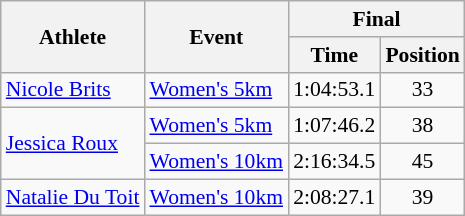<table class="wikitable" border="1" style="font-size:90%">
<tr>
<th rowspan=2>Athlete</th>
<th rowspan=2>Event</th>
<th colspan=2>Final</th>
</tr>
<tr>
<th>Time</th>
<th>Position</th>
</tr>
<tr>
<td rowspan=1><a href='#'>Nicole Brits</a></td>
<td><a href='#'>Women's 5km</a></td>
<td align=center>1:04:53.1</td>
<td align=center>33</td>
</tr>
<tr>
<td rowspan=2><a href='#'>Jessica Roux</a></td>
<td><a href='#'>Women's 5km</a></td>
<td align=center>1:07:46.2</td>
<td align=center>38</td>
</tr>
<tr>
<td><a href='#'>Women's 10km</a></td>
<td align=center>2:16:34.5</td>
<td align=center>45</td>
</tr>
<tr>
<td rowspan=1><a href='#'>Natalie Du Toit</a></td>
<td><a href='#'>Women's 10km</a></td>
<td align=center>2:08:27.1</td>
<td align=center>39</td>
</tr>
</table>
